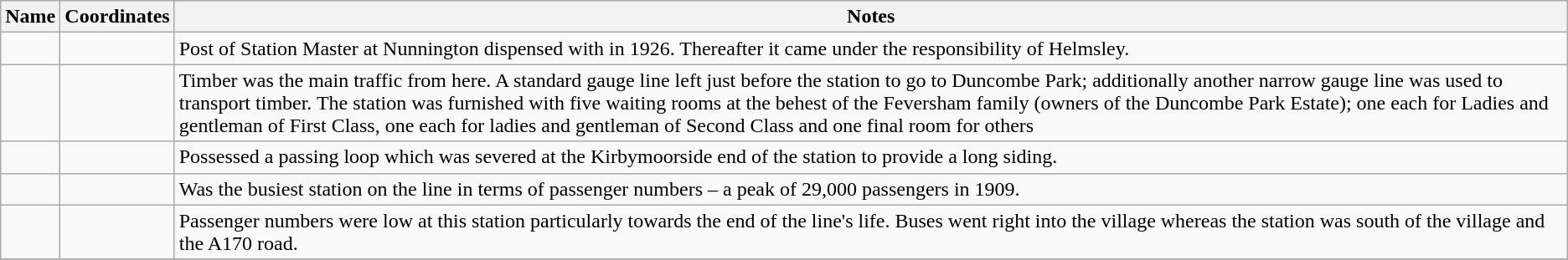<table class="wikitable">
<tr>
<th>Name</th>
<th>Coordinates</th>
<th>Notes</th>
</tr>
<tr>
<td></td>
<td></td>
<td>Post of Station Master at Nunnington dispensed with in 1926. Thereafter it came under the responsibility of Helmsley.</td>
</tr>
<tr>
<td></td>
<td></td>
<td>Timber was the main traffic from here. A standard gauge line left just before the station to go to Duncombe Park; additionally another narrow gauge line was used to transport timber. The station was furnished with five waiting rooms at the behest of the Feversham family (owners of the Duncombe Park Estate); one each for Ladies and gentleman of First Class, one each for ladies and gentleman of Second Class and one final room for others</td>
</tr>
<tr>
<td></td>
<td></td>
<td>Possessed a passing loop which was severed at the Kirbymoorside end of the station to provide a long siding.</td>
</tr>
<tr>
<td></td>
<td></td>
<td>Was the busiest station on the line in terms of passenger numbers –  a peak of 29,000 passengers in 1909.</td>
</tr>
<tr>
<td></td>
<td></td>
<td>Passenger numbers were low at this station particularly towards the end of the line's life. Buses went right into the village whereas the station was south of the village and the A170 road.</td>
</tr>
<tr>
</tr>
</table>
